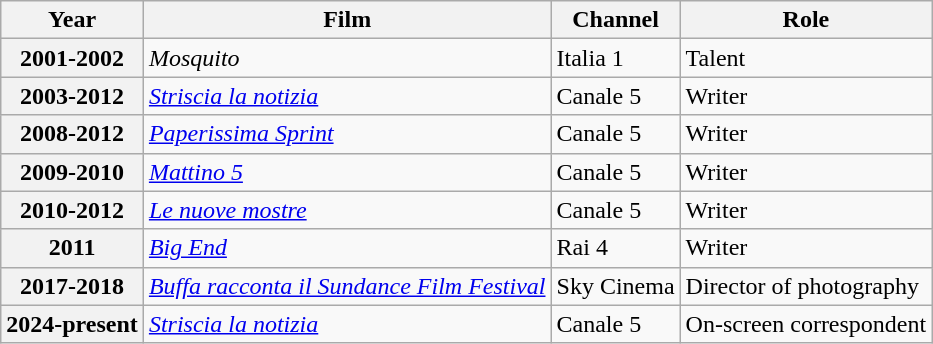<table class="wikitable">
<tr>
<th scope="col">Year</th>
<th scope="col">Film</th>
<th scope="col">Channel</th>
<th scope="col">Role</th>
</tr>
<tr>
<th scope="row">2001-2002</th>
<td><em>Mosquito</em></td>
<td>Italia 1</td>
<td>Talent</td>
</tr>
<tr>
<th scope="row">2003-2012</th>
<td><em><a href='#'>Striscia la notizia</a></em></td>
<td>Canale 5</td>
<td>Writer</td>
</tr>
<tr>
<th scope="row">2008-2012</th>
<td><em><a href='#'>Paperissima Sprint</a></em></td>
<td>Canale 5</td>
<td>Writer</td>
</tr>
<tr>
<th scope="row">2009-2010</th>
<td><em><a href='#'>Mattino 5</a></em></td>
<td>Canale 5</td>
<td>Writer</td>
</tr>
<tr>
<th scope="row">2010-2012</th>
<td><em><a href='#'>Le nuove mostre</a></em></td>
<td>Canale 5</td>
<td>Writer</td>
</tr>
<tr>
<th scope="row">2011</th>
<td><em><a href='#'>Big End</a></em></td>
<td>Rai 4</td>
<td>Writer</td>
</tr>
<tr>
<th scope="row">2017-2018</th>
<td><em><a href='#'>Buffa racconta il Sundance Film Festival</a></em></td>
<td>Sky Cinema</td>
<td>Director of photography</td>
</tr>
<tr>
<th scope="row">2024-present</th>
<td><em><a href='#'>Striscia la notizia</a></em></td>
<td>Canale 5</td>
<td>On-screen correspondent</td>
</tr>
</table>
